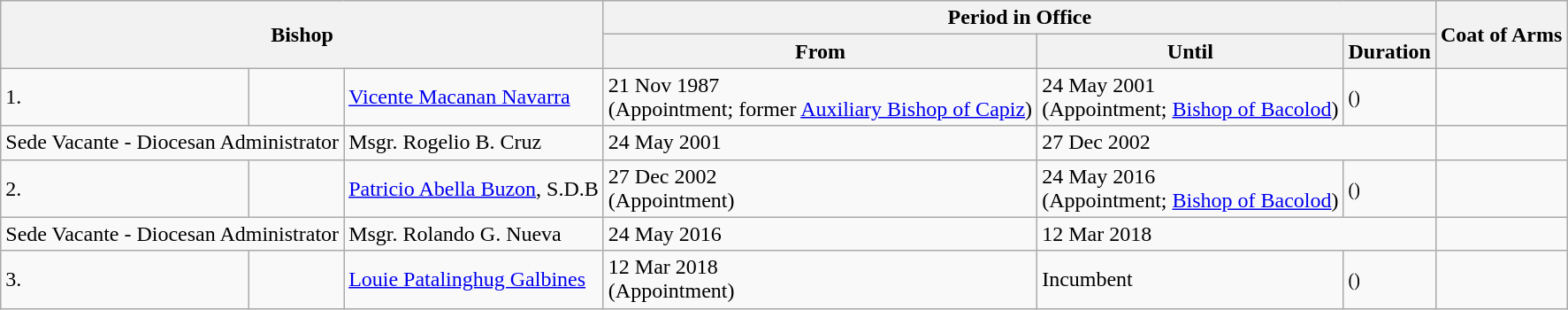<table class="wikitable">
<tr>
<th colspan="3" rowspan="2">Bishop</th>
<th colspan="3">Period in Office</th>
<th rowspan="2">Coat of Arms</th>
</tr>
<tr>
<th>From</th>
<th>Until</th>
<th>Duration</th>
</tr>
<tr>
<td>1.</td>
<td></td>
<td><a href='#'>Vicente Macanan Navarra</a></td>
<td>21 Nov 1987<br>(Appointment; former <a href='#'>Auxiliary Bishop of Capiz</a>)</td>
<td>24 May 2001<br>(Appointment; <a href='#'>Bishop of Bacolod</a>)</td>
<td><small>()</small></td>
<td></td>
</tr>
<tr>
<td colspan="2">Sede Vacante - Diocesan Administrator</td>
<td>Msgr. Rogelio B. Cruz</td>
<td>24 May 2001</td>
<td colspan="2">27 Dec 2002</td>
<td></td>
</tr>
<tr>
<td>2.</td>
<td></td>
<td><a href='#'>Patricio Abella Buzon</a>, S.D.B</td>
<td>27 Dec 2002<br>(Appointment)</td>
<td>24 May 2016<br>(Appointment; <a href='#'>Bishop of Bacolod</a>)</td>
<td><small>()</small></td>
<td></td>
</tr>
<tr>
<td colspan="2">Sede Vacante - Diocesan Administrator</td>
<td>Msgr. Rolando G. Nueva</td>
<td>24 May 2016</td>
<td colspan="2">12 Mar 2018</td>
<td></td>
</tr>
<tr>
<td>3.</td>
<td></td>
<td><a href='#'>Louie Patalinghug Galbines</a></td>
<td>12 Mar 2018<br>(Appointment)</td>
<td>Incumbent</td>
<td><small>()</small></td>
<td></td>
</tr>
</table>
